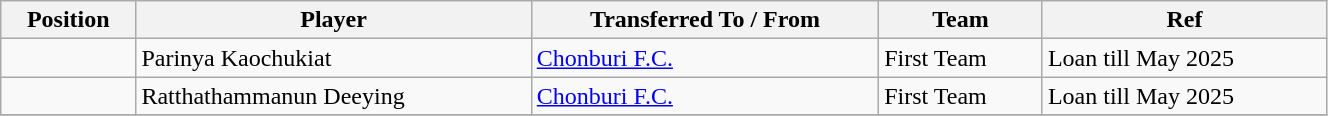<table class="wikitable sortable" style="width:70%; text-align:center; font-size:100%; text-align:left;">
<tr>
<th>Position</th>
<th>Player</th>
<th>Transferred To / From</th>
<th>Team</th>
<th>Ref</th>
</tr>
<tr>
<td></td>
<td> Parinya Kaochukiat</td>
<td> <a href='#'>Chonburi F.C.</a></td>
<td>First Team</td>
<td>Loan till May 2025</td>
</tr>
<tr>
<td></td>
<td> Ratthathammanun Deeying</td>
<td> <a href='#'>Chonburi F.C.</a></td>
<td>First Team</td>
<td>Loan till May 2025</td>
</tr>
<tr>
</tr>
</table>
